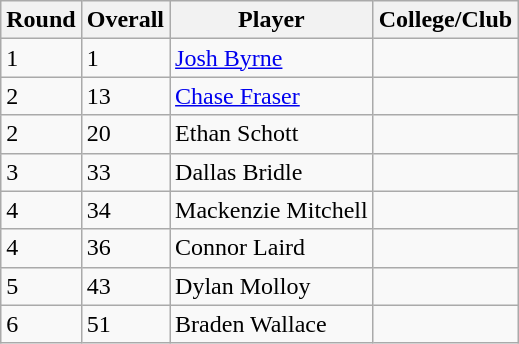<table class="wikitable">
<tr>
<th>Round</th>
<th>Overall</th>
<th>Player</th>
<th>College/Club</th>
</tr>
<tr>
<td>1</td>
<td>1</td>
<td><a href='#'>Josh Byrne</a></td>
<td></td>
</tr>
<tr>
<td>2</td>
<td>13</td>
<td><a href='#'>Chase Fraser</a></td>
<td></td>
</tr>
<tr>
<td>2</td>
<td>20</td>
<td>Ethan Schott</td>
<td></td>
</tr>
<tr>
<td>3</td>
<td>33</td>
<td>Dallas Bridle</td>
<td></td>
</tr>
<tr>
<td>4</td>
<td>34</td>
<td>Mackenzie Mitchell</td>
<td></td>
</tr>
<tr>
<td>4</td>
<td>36</td>
<td>Connor Laird</td>
<td></td>
</tr>
<tr>
<td>5</td>
<td>43</td>
<td>Dylan Molloy</td>
<td></td>
</tr>
<tr>
<td>6</td>
<td>51</td>
<td>Braden Wallace</td>
<td></td>
</tr>
</table>
